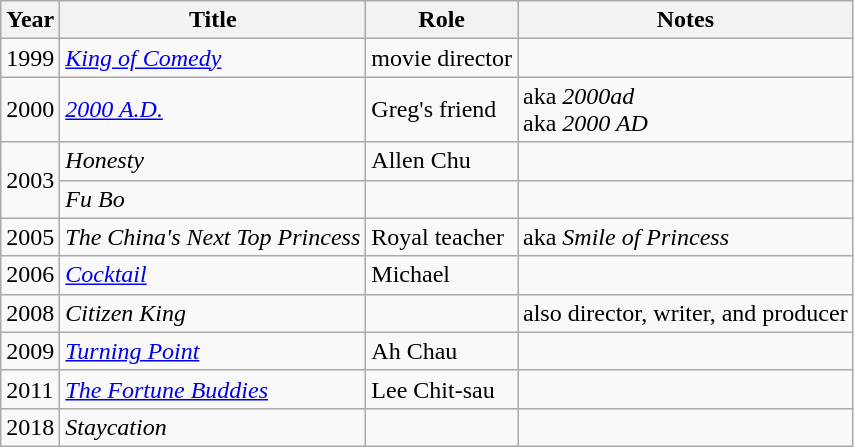<table class="wikitable">
<tr>
<th>Year</th>
<th>Title</th>
<th>Role</th>
<th>Notes</th>
</tr>
<tr>
<td>1999</td>
<td><em><a href='#'>King of Comedy</a></em></td>
<td>movie director</td>
<td></td>
</tr>
<tr>
<td>2000</td>
<td><em><a href='#'>2000 A.D.</a></em></td>
<td>Greg's friend</td>
<td>aka <em>2000ad</em> <br> aka <em>2000 AD</em></td>
</tr>
<tr>
<td rowspan="2">2003</td>
<td><em>Honesty</em></td>
<td>Allen Chu</td>
<td></td>
</tr>
<tr>
<td><em>Fu Bo</em></td>
<td></td>
<td></td>
</tr>
<tr>
<td>2005</td>
<td><em>The China's Next Top Princess</em></td>
<td>Royal teacher</td>
<td>aka <em>Smile of Princess</em></td>
</tr>
<tr>
<td>2006</td>
<td><em><a href='#'>Cocktail</a></em></td>
<td>Michael</td>
<td></td>
</tr>
<tr>
<td>2008</td>
<td><em>Citizen King</em></td>
<td></td>
<td>also director, writer, and producer</td>
</tr>
<tr>
<td>2009</td>
<td><em><a href='#'>Turning Point</a></em></td>
<td>Ah Chau</td>
<td></td>
</tr>
<tr>
<td>2011</td>
<td><em><a href='#'>The Fortune Buddies</a></em></td>
<td>Lee Chit-sau</td>
<td></td>
</tr>
<tr>
<td>2018</td>
<td><em>Staycation</em></td>
<td></td>
<td></td>
</tr>
</table>
